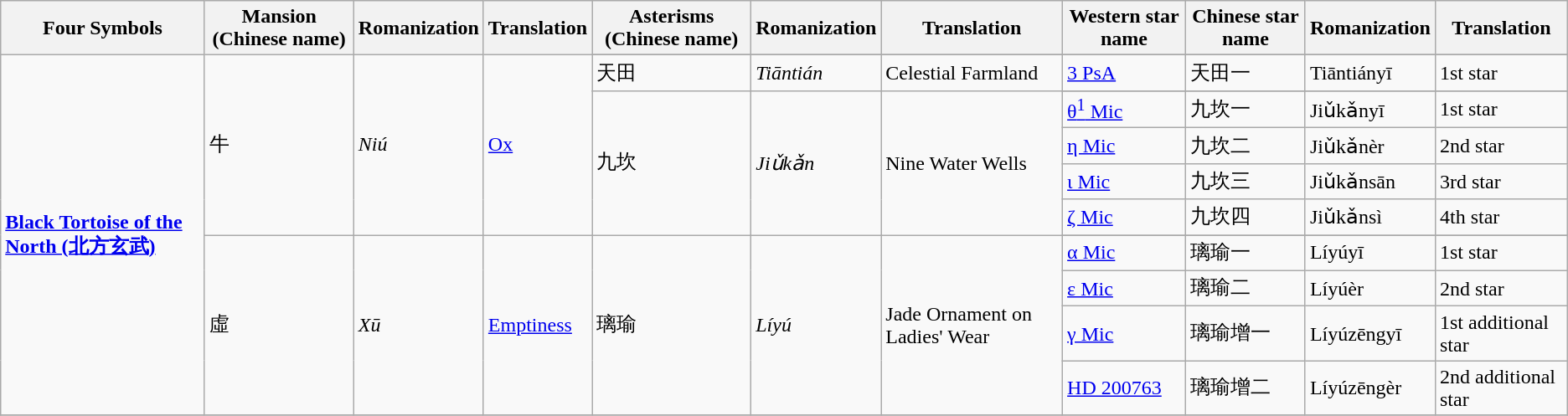<table class="wikitable">
<tr>
<th><strong>Four Symbols</strong></th>
<th><strong>Mansion (Chinese name)</strong></th>
<th><strong>Romanization</strong></th>
<th><strong>Translation</strong></th>
<th><strong>Asterisms (Chinese name)</strong></th>
<th><strong>Romanization</strong></th>
<th><strong>Translation</strong></th>
<th><strong>Western star name</strong></th>
<th><strong>Chinese star name</strong></th>
<th><strong>Romanization</strong></th>
<th><strong>Translation</strong></th>
</tr>
<tr>
<td rowspan="12"><strong><a href='#'>Black Tortoise of the North (北方玄武)</a></strong></td>
<td rowspan="7">牛</td>
<td rowspan="7"><em>Niú</em></td>
<td rowspan="7"><a href='#'>Ox</a></td>
</tr>
<tr>
<td>天田</td>
<td><em>Tiāntián</em></td>
<td>Celestial Farmland</td>
<td><a href='#'>3 PsA</a></td>
<td>天田一</td>
<td>Tiāntiányī</td>
<td>1st star</td>
</tr>
<tr>
<td rowspan="5">九坎</td>
<td rowspan="5"><em>Jiǔkǎn</em></td>
<td rowspan="5">Nine Water Wells</td>
</tr>
<tr>
<td><a href='#'>θ<sup>1</sup> Mic</a></td>
<td>九坎一</td>
<td>Jiǔkǎnyī</td>
<td>1st star</td>
</tr>
<tr>
<td><a href='#'>η Mic</a></td>
<td>九坎二</td>
<td>Jiǔkǎnèr</td>
<td>2nd star</td>
</tr>
<tr>
<td><a href='#'>ι Mic</a></td>
<td>九坎三</td>
<td>Jiǔkǎnsān</td>
<td>3rd star</td>
</tr>
<tr>
<td><a href='#'>ζ Mic</a></td>
<td>九坎四</td>
<td>Jiǔkǎnsì</td>
<td>4th star</td>
</tr>
<tr>
<td rowspan="5">虛</td>
<td rowspan="5"><em>Xū</em></td>
<td rowspan="5"><a href='#'>Emptiness</a></td>
<td rowspan="5">璃瑜</td>
<td rowspan="5"><em>Líyú</em></td>
<td rowspan="5">Jade Ornament on Ladies' Wear</td>
</tr>
<tr>
<td><a href='#'>α Mic</a></td>
<td>璃瑜一</td>
<td>Líyúyī</td>
<td>1st star</td>
</tr>
<tr>
<td><a href='#'>ε Mic</a></td>
<td>璃瑜二</td>
<td>Líyúèr</td>
<td>2nd star</td>
</tr>
<tr>
<td><a href='#'>γ Mic</a></td>
<td>璃瑜增一</td>
<td>Líyúzēngyī</td>
<td>1st additional star</td>
</tr>
<tr>
<td><a href='#'>HD 200763</a></td>
<td>璃瑜增二</td>
<td>Líyúzēngèr</td>
<td>2nd additional star</td>
</tr>
<tr>
</tr>
</table>
